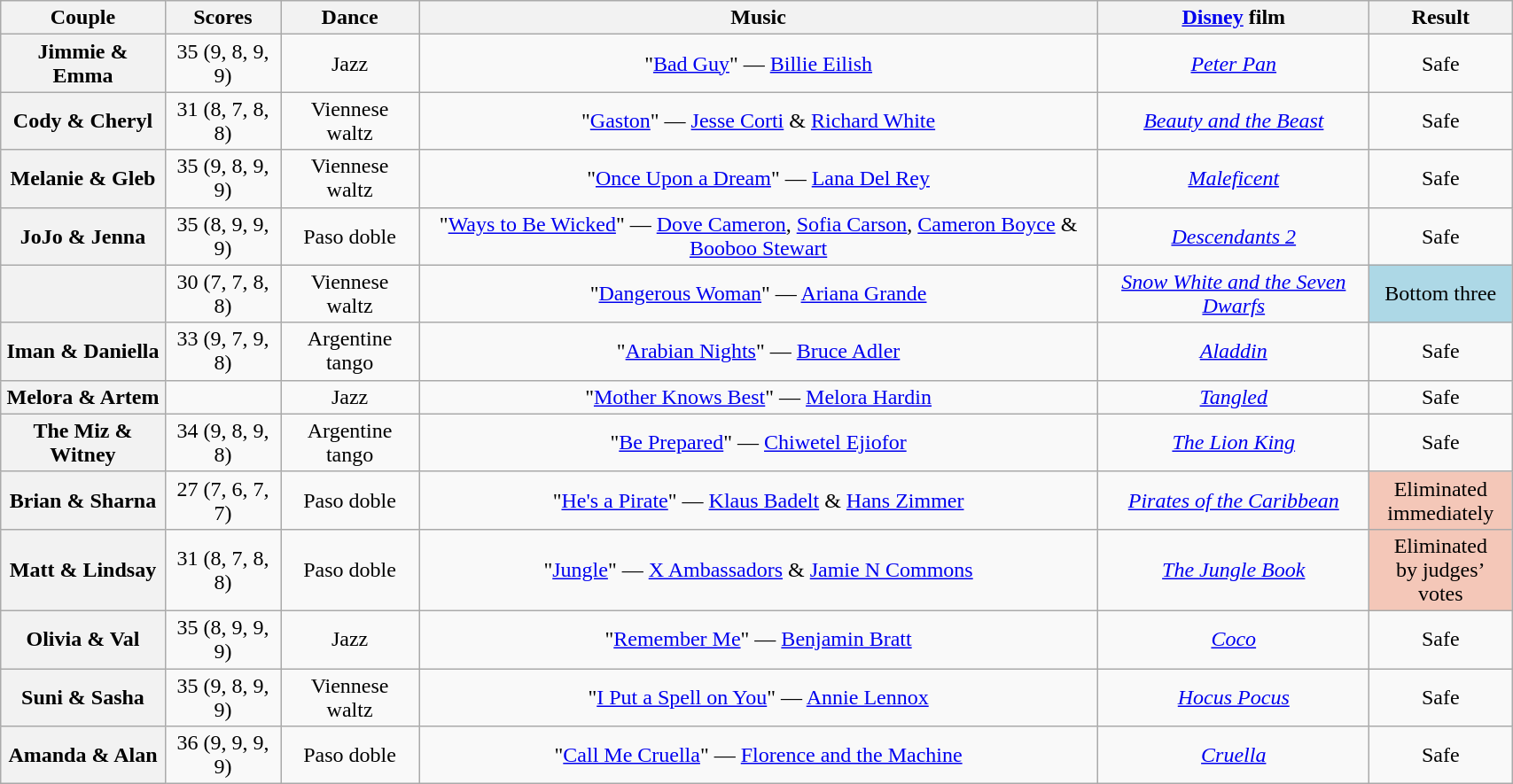<table class="wikitable sortable" style="text-align:center; width: 90%">
<tr>
<th scope="col">Couple</th>
<th scope="col">Scores</th>
<th scope="col" class="unsortable">Dance</th>
<th scope="col" class="unsortable">Music</th>
<th scope="col" class="unsortable"><a href='#'>Disney</a> film</th>
<th scope="col" class="unsortable">Result</th>
</tr>
<tr>
<th scope="row">Jimmie & Emma</th>
<td>35 (9, 8, 9, 9)</td>
<td>Jazz</td>
<td>"<a href='#'>Bad Guy</a>" — <a href='#'>Billie Eilish</a></td>
<td><em><a href='#'>Peter Pan</a></em></td>
<td>Safe</td>
</tr>
<tr>
<th scope="row">Cody & Cheryl</th>
<td>31 (8, 7, 8, 8)</td>
<td>Viennese waltz</td>
<td>"<a href='#'>Gaston</a>" — <a href='#'>Jesse Corti</a> & <a href='#'>Richard White</a></td>
<td><em><a href='#'>Beauty and the Beast</a></em></td>
<td>Safe</td>
</tr>
<tr>
<th scope="row">Melanie & Gleb</th>
<td>35 (9, 8, 9, 9)</td>
<td>Viennese waltz</td>
<td>"<a href='#'>Once Upon a Dream</a>" — <a href='#'>Lana Del Rey</a></td>
<td><em><a href='#'>Maleficent</a></em></td>
<td>Safe</td>
</tr>
<tr>
<th scope="row">JoJo & Jenna</th>
<td>35 (8, 9, 9, 9)</td>
<td>Paso doble</td>
<td>"<a href='#'>Ways to Be Wicked</a>" — <a href='#'>Dove Cameron</a>, <a href='#'>Sofia Carson</a>, <a href='#'>Cameron Boyce</a> & <a href='#'>Booboo Stewart</a></td>
<td><em><a href='#'>Descendants 2</a></em></td>
<td>Safe</td>
</tr>
<tr>
<th scope="row"></th>
<td>30 (7, 7, 8, 8)</td>
<td>Viennese waltz</td>
<td>"<a href='#'>Dangerous Woman</a>" — <a href='#'>Ariana Grande</a></td>
<td><em><a href='#'>Snow White and the Seven Dwarfs</a></em></td>
<td bgcolor=lightblue>Bottom three</td>
</tr>
<tr>
<th scope="row">Iman & Daniella</th>
<td>33 (9, 7, 9, 8)</td>
<td>Argentine tango</td>
<td>"<a href='#'>Arabian Nights</a>" — <a href='#'>Bruce Adler</a></td>
<td><em><a href='#'>Aladdin</a></em></td>
<td>Safe</td>
</tr>
<tr>
<th scope="row">Melora & Artem</th>
<td></td>
<td>Jazz</td>
<td>"<a href='#'>Mother Knows Best</a>" — <a href='#'>Melora Hardin</a></td>
<td><em><a href='#'>Tangled</a></em></td>
<td>Safe</td>
</tr>
<tr>
<th scope="row">The Miz & Witney</th>
<td>34 (9, 8, 9, 8)</td>
<td>Argentine tango</td>
<td>"<a href='#'>Be Prepared</a>" — <a href='#'>Chiwetel Ejiofor</a></td>
<td><em><a href='#'>The Lion King</a></em></td>
<td>Safe</td>
</tr>
<tr>
<th scope="row">Brian & Sharna</th>
<td>27 (7, 6, 7, 7)</td>
<td>Paso doble</td>
<td>"<a href='#'>He's a Pirate</a>" — <a href='#'>Klaus Badelt</a> & <a href='#'>Hans Zimmer</a></td>
<td><em><a href='#'>Pirates of the Caribbean</a></em></td>
<td bgcolor=f4c7b8>Eliminated<br>immediately</td>
</tr>
<tr>
<th scope="row">Matt & Lindsay</th>
<td>31 (8, 7, 8, 8)</td>
<td>Paso doble</td>
<td>"<a href='#'>Jungle</a>" — <a href='#'>X Ambassadors</a> & <a href='#'>Jamie N Commons</a></td>
<td><em><a href='#'>The Jungle Book</a></em></td>
<td bgcolor=f4c7b8>Eliminated<br>by judges’ votes</td>
</tr>
<tr>
<th scope="row">Olivia & Val</th>
<td>35 (8, 9, 9, 9)</td>
<td>Jazz</td>
<td>"<a href='#'>Remember Me</a>" — <a href='#'>Benjamin Bratt</a></td>
<td><em><a href='#'>Coco</a></em></td>
<td>Safe</td>
</tr>
<tr>
<th scope="row">Suni & Sasha</th>
<td>35 (9, 8, 9, 9)</td>
<td>Viennese waltz</td>
<td>"<a href='#'>I Put a Spell on You</a>" — <a href='#'>Annie Lennox</a></td>
<td><em><a href='#'>Hocus Pocus</a></em></td>
<td>Safe</td>
</tr>
<tr>
<th scope="row">Amanda & Alan</th>
<td>36 (9, 9, 9, 9)</td>
<td>Paso doble</td>
<td>"<a href='#'>Call Me Cruella</a>" — <a href='#'>Florence and the Machine</a></td>
<td><em><a href='#'>Cruella</a></em></td>
<td>Safe</td>
</tr>
</table>
